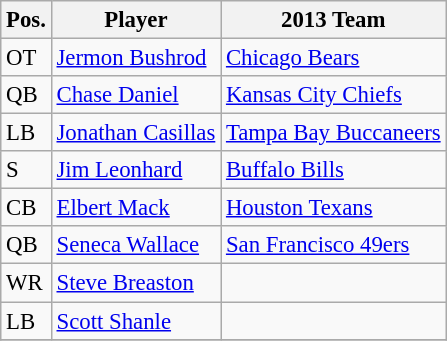<table class="wikitable" style="font-size: 95%; text-align: left;">
<tr>
<th>Pos.</th>
<th>Player</th>
<th>2013 Team</th>
</tr>
<tr>
<td>OT</td>
<td><a href='#'>Jermon Bushrod</a></td>
<td><a href='#'>Chicago Bears</a></td>
</tr>
<tr>
<td>QB</td>
<td><a href='#'>Chase Daniel</a></td>
<td><a href='#'>Kansas City Chiefs</a></td>
</tr>
<tr>
<td>LB</td>
<td><a href='#'>Jonathan Casillas</a></td>
<td><a href='#'>Tampa Bay Buccaneers</a></td>
</tr>
<tr>
<td>S</td>
<td><a href='#'>Jim Leonhard</a></td>
<td><a href='#'>Buffalo Bills</a></td>
</tr>
<tr>
<td>CB</td>
<td><a href='#'>Elbert Mack</a></td>
<td><a href='#'>Houston Texans</a></td>
</tr>
<tr>
<td>QB</td>
<td><a href='#'>Seneca Wallace</a></td>
<td><a href='#'>San Francisco 49ers</a></td>
</tr>
<tr>
<td>WR</td>
<td><a href='#'>Steve Breaston</a></td>
<td></td>
</tr>
<tr>
<td>LB</td>
<td><a href='#'>Scott Shanle</a></td>
<td></td>
</tr>
<tr>
</tr>
</table>
